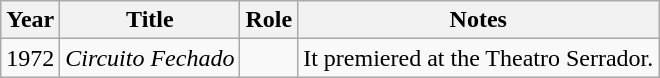<table class="wikitable sortable">
<tr>
<th>Year</th>
<th>Title</th>
<th>Role</th>
<th class="unsortable">Notes</th>
</tr>
<tr>
<td>1972</td>
<td><em>Circuito Fechado</em></td>
<td></td>
<td>It premiered at the Theatro Serrador.</td>
</tr>
</table>
